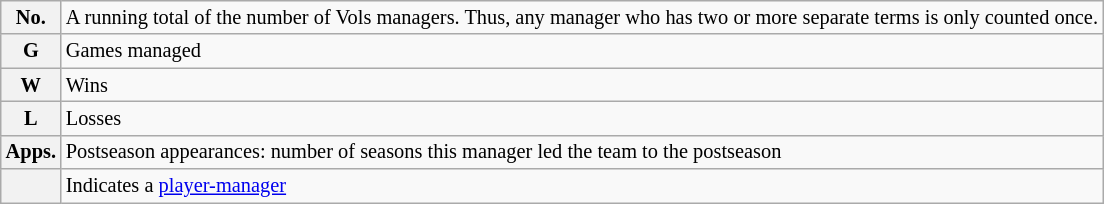<table class="wikitable plainrowheaders" style="font-size:85%">
<tr>
<th scope="row" style="text-align:center" col width="30px"><strong>No.</strong></th>
<td style="white-space: nowrap;">A running total of the number of Vols managers. Thus, any manager who has two or more separate terms is only counted once.</td>
</tr>
<tr>
<th scope="row" style="text-align:center"><strong>G</strong></th>
<td>Games managed</td>
</tr>
<tr>
<th scope="row" style="text-align:center"><strong>W</strong></th>
<td>Wins</td>
</tr>
<tr>
<th scope="row" style="text-align:center"><strong>L</strong></th>
<td>Losses</td>
</tr>
<tr>
<th scope="row" style="text-align:center"><strong>Apps.</strong></th>
<td style="white-space: nowrap;">Postseason appearances: number of seasons this manager led the team to the postseason</td>
</tr>
<tr>
<th scope="row" style="text-align:center"></th>
<td>Indicates a <a href='#'>player-manager</a></td>
</tr>
</table>
